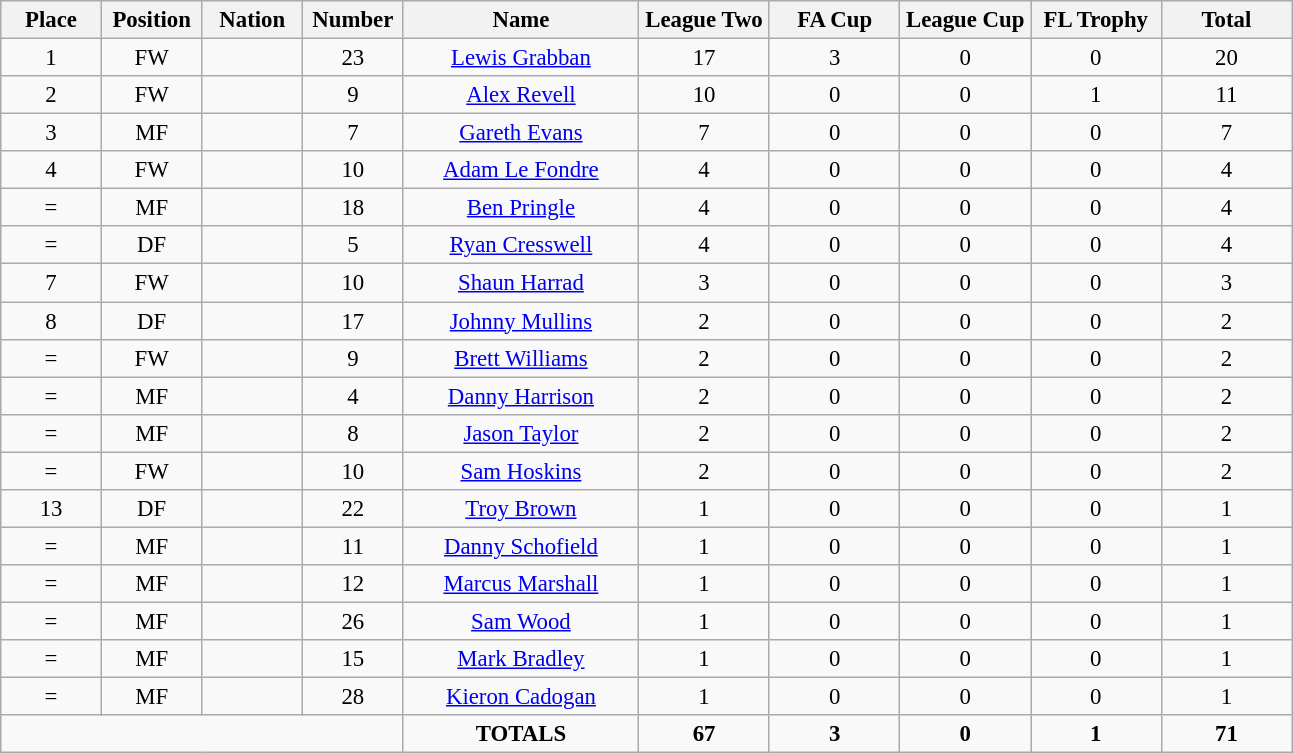<table class="wikitable" style="font-size: 95%; text-align: center;">
<tr>
<th width=60>Place</th>
<th width=60>Position</th>
<th width=60>Nation</th>
<th width=60>Number</th>
<th width=150>Name</th>
<th width=80>League Two</th>
<th width=80>FA Cup</th>
<th width=80>League Cup</th>
<th width=80>FL Trophy</th>
<th width=80><strong>Total</strong></th>
</tr>
<tr>
<td>1</td>
<td>FW</td>
<td></td>
<td>23</td>
<td><a href='#'>Lewis Grabban</a></td>
<td>17</td>
<td>3</td>
<td>0</td>
<td>0</td>
<td>20</td>
</tr>
<tr>
<td>2</td>
<td>FW</td>
<td></td>
<td>9</td>
<td><a href='#'>Alex Revell</a></td>
<td>10</td>
<td>0</td>
<td>0</td>
<td>1</td>
<td>11</td>
</tr>
<tr>
<td>3</td>
<td>MF</td>
<td></td>
<td>7</td>
<td><a href='#'>Gareth Evans</a></td>
<td>7</td>
<td>0</td>
<td>0</td>
<td>0</td>
<td>7</td>
</tr>
<tr>
<td>4</td>
<td>FW</td>
<td></td>
<td>10</td>
<td><a href='#'>Adam Le Fondre</a></td>
<td>4</td>
<td>0</td>
<td>0</td>
<td>0</td>
<td>4</td>
</tr>
<tr>
<td>=</td>
<td>MF</td>
<td></td>
<td>18</td>
<td><a href='#'>Ben Pringle</a></td>
<td>4</td>
<td>0</td>
<td>0</td>
<td>0</td>
<td>4</td>
</tr>
<tr>
<td>=</td>
<td>DF</td>
<td></td>
<td>5</td>
<td><a href='#'>Ryan Cresswell</a></td>
<td>4</td>
<td>0</td>
<td>0</td>
<td>0</td>
<td>4</td>
</tr>
<tr>
<td>7</td>
<td>FW</td>
<td></td>
<td>10</td>
<td><a href='#'>Shaun Harrad</a></td>
<td>3</td>
<td>0</td>
<td>0</td>
<td>0</td>
<td>3</td>
</tr>
<tr>
<td>8</td>
<td>DF</td>
<td></td>
<td>17</td>
<td><a href='#'>Johnny Mullins</a></td>
<td>2</td>
<td>0</td>
<td>0</td>
<td>0</td>
<td>2</td>
</tr>
<tr>
<td>=</td>
<td>FW</td>
<td></td>
<td>9</td>
<td><a href='#'>Brett Williams</a></td>
<td>2</td>
<td>0</td>
<td>0</td>
<td>0</td>
<td>2</td>
</tr>
<tr>
<td>=</td>
<td>MF</td>
<td></td>
<td>4</td>
<td><a href='#'>Danny Harrison</a></td>
<td>2</td>
<td>0</td>
<td>0</td>
<td>0</td>
<td>2</td>
</tr>
<tr>
<td>=</td>
<td>MF</td>
<td></td>
<td>8</td>
<td><a href='#'>Jason Taylor</a></td>
<td>2</td>
<td>0</td>
<td>0</td>
<td>0</td>
<td>2</td>
</tr>
<tr>
<td>=</td>
<td>FW</td>
<td></td>
<td>10</td>
<td><a href='#'>Sam Hoskins</a></td>
<td>2</td>
<td>0</td>
<td>0</td>
<td>0</td>
<td>2</td>
</tr>
<tr>
<td>13</td>
<td>DF</td>
<td></td>
<td>22</td>
<td><a href='#'>Troy Brown</a></td>
<td>1</td>
<td>0</td>
<td>0</td>
<td>0</td>
<td>1</td>
</tr>
<tr>
<td>=</td>
<td>MF</td>
<td></td>
<td>11</td>
<td><a href='#'>Danny Schofield</a></td>
<td>1</td>
<td>0</td>
<td>0</td>
<td>0</td>
<td>1</td>
</tr>
<tr>
<td>=</td>
<td>MF</td>
<td></td>
<td>12</td>
<td><a href='#'>Marcus Marshall</a></td>
<td>1</td>
<td>0</td>
<td>0</td>
<td>0</td>
<td>1</td>
</tr>
<tr>
<td>=</td>
<td>MF</td>
<td></td>
<td>26</td>
<td><a href='#'>Sam Wood</a></td>
<td>1</td>
<td>0</td>
<td>0</td>
<td>0</td>
<td>1</td>
</tr>
<tr>
<td>=</td>
<td>MF</td>
<td></td>
<td>15</td>
<td><a href='#'>Mark Bradley</a></td>
<td>1</td>
<td>0</td>
<td>0</td>
<td>0</td>
<td>1</td>
</tr>
<tr>
<td>=</td>
<td>MF</td>
<td></td>
<td>28</td>
<td><a href='#'>Kieron Cadogan</a></td>
<td>1</td>
<td>0</td>
<td>0</td>
<td>0</td>
<td>1</td>
</tr>
<tr>
<td colspan="4"></td>
<td><strong>TOTALS</strong></td>
<td><strong>67</strong></td>
<td><strong>3</strong></td>
<td><strong>0</strong></td>
<td><strong>1</strong></td>
<td><strong>71</strong></td>
</tr>
</table>
